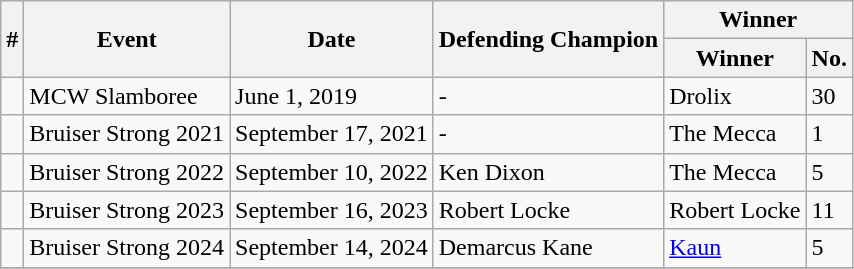<table class="wikitable plainrowheaders sortable">
<tr>
<th rowspan="2" scope="col">#</th>
<th rowspan="2">Event</th>
<th rowspan="2">Date</th>
<th rowspan="2">Defending Champion</th>
<th colspan="2">Winner</th>
</tr>
<tr>
<th>Winner</th>
<th>No.</th>
</tr>
<tr>
<td></td>
<td>MCW Slamboree</td>
<td>June 1, 2019</td>
<td>-</td>
<td>Drolix</td>
<td>30</td>
</tr>
<tr>
<td></td>
<td>Bruiser Strong 2021</td>
<td>September 17, 2021</td>
<td>-</td>
<td>The Mecca</td>
<td>1</td>
</tr>
<tr>
<td></td>
<td>Bruiser Strong 2022</td>
<td>September 10, 2022</td>
<td>Ken Dixon</td>
<td>The Mecca</td>
<td>5</td>
</tr>
<tr>
<td></td>
<td>Bruiser Strong 2023</td>
<td>September 16, 2023</td>
<td>Robert Locke</td>
<td>Robert Locke</td>
<td>11</td>
</tr>
<tr>
<td></td>
<td>Bruiser Strong 2024</td>
<td>September 14, 2024</td>
<td>Demarcus Kane</td>
<td><a href='#'>Kaun</a></td>
<td>5</td>
</tr>
<tr>
</tr>
</table>
